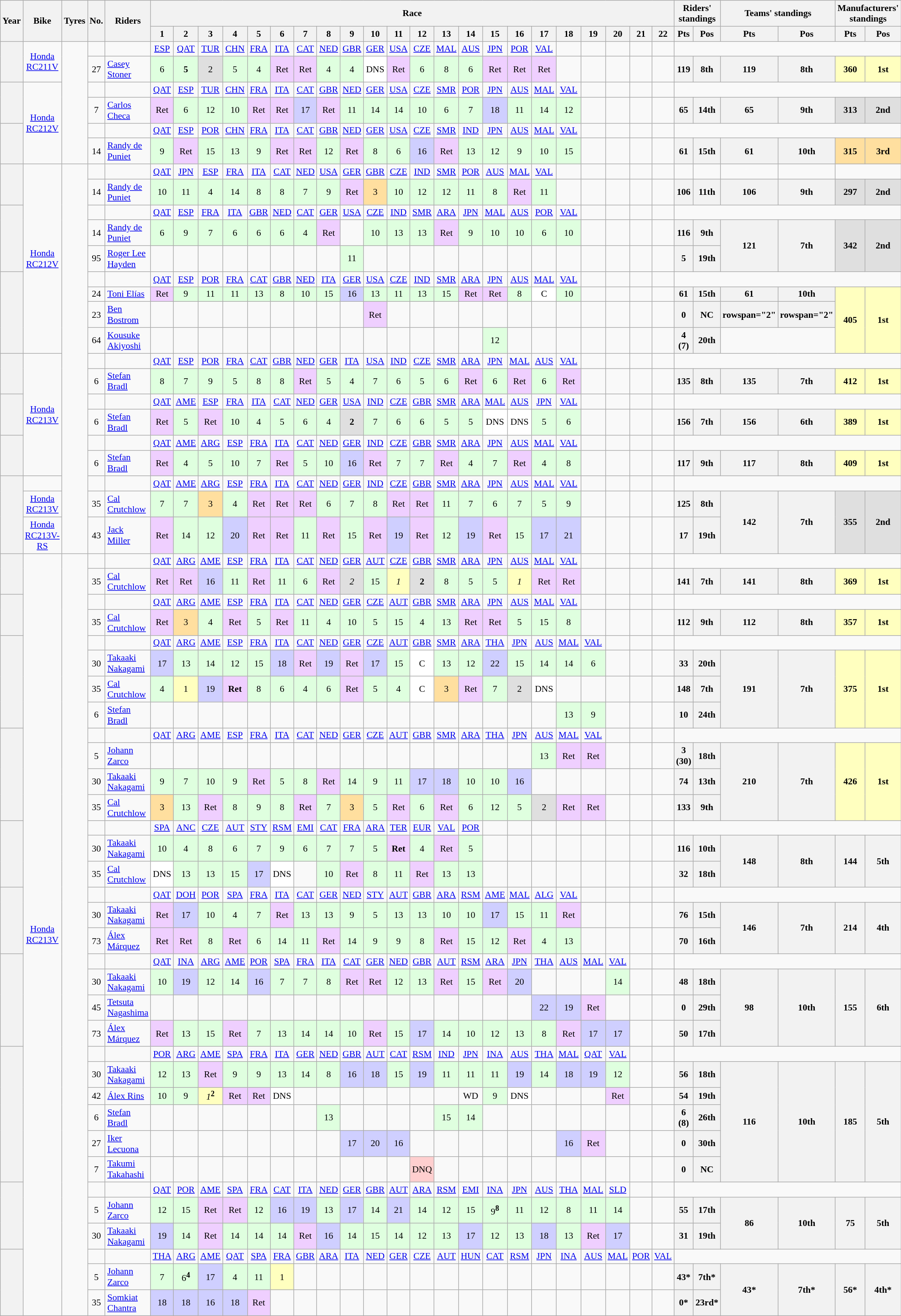<table class="wikitable" style="text-align:center; font-size:90%;">
<tr>
<th scope="col" rowspan="2">Year</th>
<th scope="col" rowspan="2">Bike</th>
<th scope="col" rowspan="2">Tyres</th>
<th scope="col" rowspan="2">No.</th>
<th scope="col" rowspan="2">Riders</th>
<th scope="col" colspan="22">Race</th>
<th scope="col" colspan="2">Riders' standings</th>
<th scope="col" colspan="2">Teams' standings</th>
<th scope="col" colspan="2">Manufacturers' standings</th>
</tr>
<tr>
<th>1</th>
<th>2</th>
<th>3</th>
<th>4</th>
<th>5</th>
<th>6</th>
<th>7</th>
<th>8</th>
<th>9</th>
<th>10</th>
<th>11</th>
<th>12</th>
<th>13</th>
<th>14</th>
<th>15</th>
<th>16</th>
<th>17</th>
<th>18</th>
<th>19</th>
<th>20</th>
<th>21</th>
<th>22</th>
<th>Pts</th>
<th>Pos</th>
<th>Pts</th>
<th>Pos</th>
<th>Pts</th>
<th>Pos</th>
</tr>
<tr>
<th scope="row" rowspan="2"></th>
<td rowspan="2"><a href='#'>Honda RC211V</a></td>
<td rowspan="6"></td>
<td></td>
<td></td>
<td><a href='#'>ESP</a></td>
<td><a href='#'>QAT</a></td>
<td><a href='#'>TUR</a></td>
<td><a href='#'>CHN</a></td>
<td><a href='#'>FRA</a></td>
<td><a href='#'>ITA</a></td>
<td><a href='#'>CAT</a></td>
<td><a href='#'>NED</a></td>
<td><a href='#'>GBR</a></td>
<td><a href='#'>GER</a></td>
<td><a href='#'>USA</a></td>
<td><a href='#'>CZE</a></td>
<td><a href='#'>MAL</a></td>
<td><a href='#'>AUS</a></td>
<td><a href='#'>JPN</a></td>
<td><a href='#'>POR</a></td>
<td><a href='#'>VAL</a></td>
<td></td>
<td></td>
<td></td>
<td></td>
<td></td>
<td colspan="6"></td>
</tr>
<tr>
<td>27</td>
<td style="text-align:left;"> <a href='#'>Casey Stoner</a></td>
<td style="background:#DFFFDF;">6</td>
<td style="background:#DFFFDF;"><strong>5</strong></td>
<td style="background:#DFDFDF;">2</td>
<td style="background:#DFFFDF;">5</td>
<td style="background:#DFFFDF;">4</td>
<td style="background:#EFCFFF;">Ret</td>
<td style="background:#EFCFFF;">Ret</td>
<td style="background:#DFFFDF;">4</td>
<td style="background:#DFFFDF;">4</td>
<td style="background:#FFFFFF;">DNS</td>
<td style="background:#EFCFFF;">Ret</td>
<td style="background:#DFFFDF;">6</td>
<td style="background:#DFFFDF;">8</td>
<td style="background:#DFFFDF;">6</td>
<td style="background:#EFCFFF;">Ret</td>
<td style="background:#EFCFFF;">Ret</td>
<td style="background:#EFCFFF;">Ret</td>
<td></td>
<td></td>
<td></td>
<td></td>
<td></td>
<th>119</th>
<th>8th</th>
<th>119</th>
<th>8th</th>
<th style="background:#FFFFBF;">360</th>
<th style="background:#FFFFBF;">1st</th>
</tr>
<tr>
<th scope="row" rowspan="2"></th>
<td rowspan="4"><a href='#'>Honda RC212V</a></td>
<td></td>
<td></td>
<td><a href='#'>QAT</a></td>
<td><a href='#'>ESP</a></td>
<td><a href='#'>TUR</a></td>
<td><a href='#'>CHN</a></td>
<td><a href='#'>FRA</a></td>
<td><a href='#'>ITA</a></td>
<td><a href='#'>CAT</a></td>
<td><a href='#'>GBR</a></td>
<td><a href='#'>NED</a></td>
<td><a href='#'>GER</a></td>
<td><a href='#'>USA</a></td>
<td><a href='#'>CZE</a></td>
<td><a href='#'>SMR</a></td>
<td><a href='#'>POR</a></td>
<td><a href='#'>JPN</a></td>
<td><a href='#'>AUS</a></td>
<td><a href='#'>MAL</a></td>
<td><a href='#'>VAL</a></td>
<td></td>
<td></td>
<td></td>
<td></td>
<td colspan="6"></td>
</tr>
<tr>
<td>7</td>
<td style="text-align:left;"> <a href='#'>Carlos Checa</a></td>
<td style="background:#EFCFFF;">Ret</td>
<td style="background:#DFFFDF;">6</td>
<td style="background:#DFFFDF;">12</td>
<td style="background:#DFFFDF;">10</td>
<td style="background:#EFCFFF;">Ret</td>
<td style="background:#EFCFFF;">Ret</td>
<td style="background:#CFCFFF;">17</td>
<td style="background:#EFCFFF;">Ret</td>
<td style="background:#DFFFDF;">11</td>
<td style="background:#DFFFDF;">14</td>
<td style="background:#DFFFDF;">14</td>
<td style="background:#DFFFDF;">10</td>
<td style="background:#DFFFDF;">6</td>
<td style="background:#DFFFDF;">7</td>
<td style="background:#CFCFFF;">18</td>
<td style="background:#DFFFDF;">11</td>
<td style="background:#DFFFDF;">14</td>
<td style="background:#DFFFDF;">12</td>
<td></td>
<td></td>
<td></td>
<td></td>
<th>65</th>
<th>14th</th>
<th>65</th>
<th>9th</th>
<th style="background:#DFDFDF;">313</th>
<th style="background:#DFDFDF;">2nd</th>
</tr>
<tr>
<th scope="row" rowspan="2"></th>
<td></td>
<td></td>
<td><a href='#'>QAT</a></td>
<td><a href='#'>ESP</a></td>
<td><a href='#'>POR</a></td>
<td><a href='#'>CHN</a></td>
<td><a href='#'>FRA</a></td>
<td><a href='#'>ITA</a></td>
<td><a href='#'>CAT</a></td>
<td><a href='#'>GBR</a></td>
<td><a href='#'>NED</a></td>
<td><a href='#'>GER</a></td>
<td><a href='#'>USA</a></td>
<td><a href='#'>CZE</a></td>
<td><a href='#'>SMR</a></td>
<td><a href='#'>IND</a></td>
<td><a href='#'>JPN</a></td>
<td><a href='#'>AUS</a></td>
<td><a href='#'>MAL</a></td>
<td><a href='#'>VAL</a></td>
<td></td>
<td></td>
<td></td>
<td></td>
<td colspan="6"></td>
</tr>
<tr>
<td>14</td>
<td style="text-align:left;"> <a href='#'>Randy de Puniet</a></td>
<td style="background:#DFFFDF;">9</td>
<td style="background:#EFCFFF;">Ret</td>
<td style="background:#DFFFDF;">15</td>
<td style="background:#DFFFDF;">13</td>
<td style="background:#DFFFDF;">9</td>
<td style="background:#EFCFFF;">Ret</td>
<td style="background:#EFCFFF;">Ret</td>
<td style="background:#DFFFDF;">12</td>
<td style="background:#EFCFFF;">Ret</td>
<td style="background:#DFFFDF;">8</td>
<td style="background:#DFFFDF;">6</td>
<td style="background:#CFCFFF;">16</td>
<td style="background:#EFCFFF;">Ret</td>
<td style="background:#DFFFDF;">13</td>
<td style="background:#DFFFDF;">12</td>
<td style="background:#DFFFDF;">9</td>
<td style="background:#DFFFDF;">10</td>
<td style="background:#DFFFDF;">15</td>
<td></td>
<td></td>
<td></td>
<td></td>
<th>61</th>
<th>15th</th>
<th>61</th>
<th>10th</th>
<th style="background:#FFDF9F;">315</th>
<th style="background:#FFDF9F;">3rd</th>
</tr>
<tr>
<th scope="row" rowspan="2"></th>
<td rowspan="9"><a href='#'>Honda RC212V</a></td>
<td rowspan="18"></td>
<td></td>
<td></td>
<td><a href='#'>QAT</a></td>
<td><a href='#'>JPN</a></td>
<td><a href='#'>ESP</a></td>
<td><a href='#'>FRA</a></td>
<td><a href='#'>ITA</a></td>
<td><a href='#'>CAT</a></td>
<td><a href='#'>NED</a></td>
<td><a href='#'>USA</a></td>
<td><a href='#'>GER</a></td>
<td><a href='#'>GBR</a></td>
<td><a href='#'>CZE</a></td>
<td><a href='#'>IND</a></td>
<td><a href='#'>SMR</a></td>
<td><a href='#'>POR</a></td>
<td><a href='#'>AUS</a></td>
<td><a href='#'>MAL</a></td>
<td><a href='#'>VAL</a></td>
<td></td>
<td></td>
<td></td>
<td></td>
<td></td>
<td></td>
<td></td>
<td></td>
<td></td>
<td colspan="6"></td>
</tr>
<tr>
<td>14</td>
<td style="text-align:left;"> <a href='#'>Randy de Puniet</a></td>
<td style="background:#DFFFDF;">10</td>
<td style="background:#DFFFDF;">11</td>
<td style="background:#DFFFDF;">4</td>
<td style="background:#DFFFDF;">14</td>
<td style="background:#DFFFDF;">8</td>
<td style="background:#DFFFDF;">8</td>
<td style="background:#DFFFDF;">7</td>
<td style="background:#DFFFDF;">9</td>
<td style="background:#EFCFFF;">Ret</td>
<td style="background:#FFDF9F;">3</td>
<td style="background:#DFFFDF;">10</td>
<td style="background:#DFFFDF;">12</td>
<td style="background:#DFFFDF;">12</td>
<td style="background:#DFFFDF;">11</td>
<td style="background:#DFFFDF;">8</td>
<td style="background:#EFCFFF;">Ret</td>
<td style="background:#DFFFDF;">11</td>
<td></td>
<td></td>
<td></td>
<td></td>
<td></td>
<th>106</th>
<th>11th</th>
<th>106</th>
<th>9th</th>
<th style="background:#DFDFDF;">297</th>
<th style="background:#DFDFDF;">2nd</th>
</tr>
<tr>
<th scope="row" rowspan="3"></th>
<td></td>
<td></td>
<td><a href='#'>QAT</a></td>
<td><a href='#'>ESP</a></td>
<td><a href='#'>FRA</a></td>
<td><a href='#'>ITA</a></td>
<td><a href='#'>GBR</a></td>
<td><a href='#'>NED</a></td>
<td><a href='#'>CAT</a></td>
<td><a href='#'>GER</a></td>
<td><a href='#'>USA</a></td>
<td><a href='#'>CZE</a></td>
<td><a href='#'>IND</a></td>
<td><a href='#'>SMR</a></td>
<td><a href='#'>ARA</a></td>
<td><a href='#'>JPN</a></td>
<td><a href='#'>MAL</a></td>
<td><a href='#'>AUS</a></td>
<td><a href='#'>POR</a></td>
<td><a href='#'>VAL</a></td>
<td></td>
<td></td>
<td></td>
<td></td>
<td colspan="6"></td>
</tr>
<tr>
<td>14</td>
<td style="text-align:left;"> <a href='#'>Randy de Puniet</a></td>
<td style="background:#DFFFDF;">6</td>
<td style="background:#DFFFDF;">9</td>
<td style="background:#DFFFDF;">7</td>
<td style="background:#DFFFDF;">6</td>
<td style="background:#DFFFDF;">6</td>
<td style="background:#DFFFDF;">6</td>
<td style="background:#DFFFDF;">4</td>
<td style="background:#EFCFFF;">Ret</td>
<td></td>
<td style="background:#DFFFDF;">10</td>
<td style="background:#DFFFDF;">13</td>
<td style="background:#DFFFDF;">13</td>
<td style="background:#EFCFFF;">Ret</td>
<td style="background:#DFFFDF;">9</td>
<td style="background:#DFFFDF;">10</td>
<td style="background:#DFFFDF;">10</td>
<td style="background:#DFFFDF;">6</td>
<td style="background:#DFFFDF;">10</td>
<td></td>
<td></td>
<td></td>
<td></td>
<th>116</th>
<th>9th</th>
<th rowspan="2">121</th>
<th rowspan="2">7th</th>
<th rowspan="2" style="background:#DFDFDF;">342</th>
<th rowspan="2" style="background:#DFDFDF;">2nd</th>
</tr>
<tr>
<td>95</td>
<td style="text-align:left;"> <a href='#'>Roger Lee Hayden</a></td>
<td></td>
<td></td>
<td></td>
<td></td>
<td></td>
<td></td>
<td></td>
<td></td>
<td style="background:#DFFFDF;">11</td>
<td></td>
<td></td>
<td></td>
<td></td>
<td></td>
<td></td>
<td></td>
<td></td>
<td></td>
<td></td>
<td></td>
<td></td>
<td></td>
<th>5</th>
<th>19th</th>
</tr>
<tr>
<th rowspan="4"></th>
<td></td>
<td></td>
<td><a href='#'>QAT</a></td>
<td><a href='#'>ESP</a></td>
<td><a href='#'>POR</a></td>
<td><a href='#'>FRA</a></td>
<td><a href='#'>CAT</a></td>
<td><a href='#'>GBR</a></td>
<td><a href='#'>NED</a></td>
<td><a href='#'>ITA</a></td>
<td><a href='#'>GER</a></td>
<td><a href='#'>USA</a></td>
<td><a href='#'>CZE</a></td>
<td><a href='#'>IND</a></td>
<td><a href='#'>SMR</a></td>
<td><a href='#'>ARA</a></td>
<td><a href='#'>JPN</a></td>
<td><a href='#'>AUS</a></td>
<td><a href='#'>MAL</a></td>
<td><a href='#'>VAL</a></td>
<td></td>
<td></td>
<td></td>
<td></td>
<td colspan="6"></td>
</tr>
<tr>
<td>24</td>
<td style="text-align:left;"> <a href='#'>Toni Elías</a></td>
<td style="background:#EFCFFF;">Ret</td>
<td style="background:#DFFFDF;">9</td>
<td style="background:#DFFFDF;">11</td>
<td style="background:#DFFFDF;">11</td>
<td style="background:#DFFFDF;">13</td>
<td style="background:#DFFFDF;">8</td>
<td style="background:#DFFFDF;">10</td>
<td style="background:#DFFFDF;">15</td>
<td style="background:#CFCFFF;">16</td>
<td style="background:#DFFFDF;">13</td>
<td style="background:#DFFFDF;">11</td>
<td style="background:#DFFFDF;">13</td>
<td style="background:#DFFFDF;">15</td>
<td style="background:#EFCFFF;">Ret</td>
<td style="background:#EFCFFF;">Ret</td>
<td style="background:#DFFFDF;">8</td>
<td style="background:#FFFFFF;">C</td>
<td style="background:#DFFFDF;">10</td>
<td></td>
<td></td>
<td></td>
<td></td>
<th>61</th>
<th>15th</th>
<th>61</th>
<th>10th</th>
<th rowspan="3" style="background:#FFFFBF;">405</th>
<th rowspan="3" style="background:#FFFFBF;">1st</th>
</tr>
<tr>
<td>23</td>
<td style="text-align:left;"> <a href='#'>Ben Bostrom</a></td>
<td></td>
<td></td>
<td></td>
<td></td>
<td></td>
<td></td>
<td></td>
<td></td>
<td></td>
<td style="background:#EFCFFF;">Ret</td>
<td></td>
<td></td>
<td></td>
<td></td>
<td></td>
<td></td>
<td></td>
<td></td>
<td></td>
<td></td>
<td></td>
<td></td>
<th>0</th>
<th>NC</th>
<th>rowspan="2" </th>
<th>rowspan="2" </th>
</tr>
<tr>
<td>64</td>
<td style="text-align:left;"> <a href='#'>Kousuke Akiyoshi</a></td>
<td></td>
<td></td>
<td></td>
<td></td>
<td></td>
<td></td>
<td></td>
<td></td>
<td></td>
<td></td>
<td></td>
<td></td>
<td></td>
<td></td>
<td style="background:#DFFFDF;">12</td>
<td></td>
<td></td>
<td></td>
<td></td>
<td></td>
<td></td>
<td></td>
<th>4 (7)</th>
<th>20th</th>
</tr>
<tr>
<th scope="row" rowspan="2"></th>
<td rowspan="6"><a href='#'>Honda RC213V</a></td>
<td></td>
<td></td>
<td><a href='#'>QAT</a></td>
<td><a href='#'>ESP</a></td>
<td><a href='#'>POR</a></td>
<td><a href='#'>FRA</a></td>
<td><a href='#'>CAT</a></td>
<td><a href='#'>GBR</a></td>
<td><a href='#'>NED</a></td>
<td><a href='#'>GER</a></td>
<td><a href='#'>ITA</a></td>
<td><a href='#'>USA</a></td>
<td><a href='#'>IND</a></td>
<td><a href='#'>CZE</a></td>
<td><a href='#'>SMR</a></td>
<td><a href='#'>ARA</a></td>
<td><a href='#'>JPN</a></td>
<td><a href='#'>MAL</a></td>
<td><a href='#'>AUS</a></td>
<td><a href='#'>VAL</a></td>
<td></td>
<td></td>
<td></td>
<td></td>
<td colspan="6"></td>
</tr>
<tr>
<td>6</td>
<td style="text-align:left;"> <a href='#'>Stefan Bradl</a></td>
<td style="background:#DFFFDF;">8</td>
<td style="background:#DFFFDF;">7</td>
<td style="background:#DFFFDF;">9</td>
<td style="background:#DFFFDF;">5</td>
<td style="background:#DFFFDF;">8</td>
<td style="background:#DFFFDF;">8</td>
<td style="background:#EFCFFF;">Ret</td>
<td style="background:#DFFFDF;">5</td>
<td style="background:#DFFFDF;">4</td>
<td style="background:#DFFFDF;">7</td>
<td style="background:#DFFFDF;">6</td>
<td style="background:#DFFFDF;">5</td>
<td style="background:#DFFFDF;">6</td>
<td style="background:#EFCFFF;">Ret</td>
<td style="background:#DFFFDF;">6</td>
<td style="background:#EFCFFF;">Ret</td>
<td style="background:#DFFFDF;">6</td>
<td style="background:#EFCFFF;">Ret</td>
<td></td>
<td></td>
<td></td>
<td></td>
<th>135</th>
<th>8th</th>
<th>135</th>
<th>7th</th>
<th style="background:#FFFFBF;">412</th>
<th style="background:#FFFFBF;">1st</th>
</tr>
<tr>
<th scope="row" rowspan="2"></th>
<td></td>
<td></td>
<td><a href='#'>QAT</a></td>
<td><a href='#'>AME</a></td>
<td><a href='#'>ESP</a></td>
<td><a href='#'>FRA</a></td>
<td><a href='#'>ITA</a></td>
<td><a href='#'>CAT</a></td>
<td><a href='#'>NED</a></td>
<td><a href='#'>GER</a></td>
<td><a href='#'>USA</a></td>
<td><a href='#'>IND</a></td>
<td><a href='#'>CZE</a></td>
<td><a href='#'>GBR</a></td>
<td><a href='#'>SMR</a></td>
<td><a href='#'>ARA</a></td>
<td><a href='#'>MAL</a></td>
<td><a href='#'>AUS</a></td>
<td><a href='#'>JPN</a></td>
<td><a href='#'>VAL</a></td>
<td></td>
<td></td>
<td></td>
<td></td>
<td colspan="6"></td>
</tr>
<tr>
<td>6</td>
<td style="text-align:left;"> <a href='#'>Stefan Bradl</a></td>
<td style="background:#EFCFFF;">Ret</td>
<td style="background:#DFFFDF;">5</td>
<td style="background:#EFCFFF;">Ret</td>
<td style="background:#DFFFDF;">10</td>
<td style="background:#DFFFDF;">4</td>
<td style="background:#DFFFDF;">5</td>
<td style="background:#DFFFDF;">6</td>
<td style="background:#DFFFDF;">4</td>
<td style="background:#DFDFDF;"><strong>2</strong></td>
<td style="background:#DFFFDF;">7</td>
<td style="background:#DFFFDF;">6</td>
<td style="background:#DFFFDF;">6</td>
<td style="background:#DFFFDF;">5</td>
<td style="background:#DFFFDF;">5</td>
<td style="background:#FFFFFF;">DNS</td>
<td style="background:#FFFFFF;">DNS</td>
<td style="background:#DFFFDF;">5</td>
<td style="background:#DFFFDF;">6</td>
<td></td>
<td></td>
<td></td>
<td></td>
<th>156</th>
<th>7th</th>
<th>156</th>
<th>6th</th>
<th style="background:#FFFFBF;">389</th>
<th style="background:#FFFFBF;">1st</th>
</tr>
<tr>
<th scope="row" rowspan="2"></th>
<td></td>
<td></td>
<td><a href='#'>QAT</a></td>
<td><a href='#'>AME</a></td>
<td><a href='#'>ARG</a></td>
<td><a href='#'>ESP</a></td>
<td><a href='#'>FRA</a></td>
<td><a href='#'>ITA</a></td>
<td><a href='#'>CAT</a></td>
<td><a href='#'>NED</a></td>
<td><a href='#'>GER</a></td>
<td><a href='#'>IND</a></td>
<td><a href='#'>CZE</a></td>
<td><a href='#'>GBR</a></td>
<td><a href='#'>SMR</a></td>
<td><a href='#'>ARA</a></td>
<td><a href='#'>JPN</a></td>
<td><a href='#'>AUS</a></td>
<td><a href='#'>MAL</a></td>
<td><a href='#'>VAL</a></td>
<td></td>
<td></td>
<td></td>
<td></td>
<td colspan="6"></td>
</tr>
<tr>
<td>6</td>
<td style="text-align:left;"> <a href='#'>Stefan Bradl</a></td>
<td style="background:#EFCFFF;">Ret</td>
<td style="background:#DFFFDF;">4</td>
<td style="background:#DFFFDF;">5</td>
<td style="background:#DFFFDF;">10</td>
<td style="background:#DFFFDF;">7</td>
<td style="background:#EFCFFF;">Ret</td>
<td style="background:#DFFFDF;">5</td>
<td style="background:#DFFFDF;">10</td>
<td style="background:#CFCFFF;">16</td>
<td style="background:#EFCFFF;">Ret</td>
<td style="background:#DFFFDF;">7</td>
<td style="background:#DFFFDF;">7</td>
<td style="background:#EFCFFF;">Ret</td>
<td style="background:#DFFFDF;">4</td>
<td style="background:#DFFFDF;">7</td>
<td style="background:#EFCFFF;">Ret</td>
<td style="background:#DFFFDF;">4</td>
<td style="background:#DFFFDF;">8</td>
<td></td>
<td></td>
<td></td>
<td></td>
<th>117</th>
<th>9th</th>
<th>117</th>
<th>8th</th>
<th style="background:#FFFFBF;">409</th>
<th style="background:#FFFFBF;">1st</th>
</tr>
<tr>
<th scope="row" rowspan="3"></th>
<td></td>
<td></td>
<td></td>
<td><a href='#'>QAT</a></td>
<td><a href='#'>AME</a></td>
<td><a href='#'>ARG</a></td>
<td><a href='#'>ESP</a></td>
<td><a href='#'>FRA</a></td>
<td><a href='#'>ITA</a></td>
<td><a href='#'>CAT</a></td>
<td><a href='#'>NED</a></td>
<td><a href='#'>GER</a></td>
<td><a href='#'>IND</a></td>
<td><a href='#'>CZE</a></td>
<td><a href='#'>GBR</a></td>
<td><a href='#'>SMR</a></td>
<td><a href='#'>ARA</a></td>
<td><a href='#'>JPN</a></td>
<td><a href='#'>AUS</a></td>
<td><a href='#'>MAL</a></td>
<td><a href='#'>VAL</a></td>
<td></td>
<td></td>
<td></td>
<td></td>
<td colspan="6"></td>
</tr>
<tr>
<td><a href='#'>Honda RC213V</a></td>
<td>35</td>
<td style="text-align:left;"> <a href='#'>Cal Crutchlow</a></td>
<td style="background:#DFFFDF;">7</td>
<td style="background:#DFFFDF;">7</td>
<td style="background:#FFDF9F;">3</td>
<td style="background:#DFFFDF;">4</td>
<td style="background:#EFCFFF;">Ret</td>
<td style="background:#EFCFFF;">Ret</td>
<td style="background:#EFCFFF;">Ret</td>
<td style="background:#DFFFDF;">6</td>
<td style="background:#DFFFDF;">7</td>
<td style="background:#DFFFDF;">8</td>
<td style="background:#EFCFFF;">Ret</td>
<td style="background:#EFCFFF;">Ret</td>
<td style="background:#DFFFDF;">11</td>
<td style="background:#DFFFDF;">7</td>
<td style="background:#DFFFDF;">6</td>
<td style="background:#DFFFDF;">7</td>
<td style="background:#DFFFDF;">5</td>
<td style="background:#DFFFDF;">9</td>
<td></td>
<td></td>
<td></td>
<td></td>
<th>125</th>
<th>8th</th>
<th rowspan="2">142</th>
<th rowspan="2">7th</th>
<th rowspan="2" style="background:#DFDFDF;">355</th>
<th rowspan="2" style="background:#DFDFDF;">2nd</th>
</tr>
<tr>
<td><a href='#'>Honda RC213V-RS</a></td>
<td>43</td>
<td style="text-align:left;"> <a href='#'>Jack Miller</a></td>
<td style="background:#EFCFFF;">Ret</td>
<td style="background:#DFFFDF;">14</td>
<td style="background:#DFFFDF;">12</td>
<td style="background:#CFCFFF;">20</td>
<td style="background:#EFCFFF;">Ret</td>
<td style="background:#EFCFFF;">Ret</td>
<td style="background:#DFFFDF;">11</td>
<td style="background:#EFCFFF;">Ret</td>
<td style="background:#DFFFDF;">15</td>
<td style="background:#EFCFFF;">Ret</td>
<td style="background:#CFCFFF;">19</td>
<td style="background:#EFCFFF;">Ret</td>
<td style="background:#DFFFDF;">12</td>
<td style="background:#CFCFFF;">19</td>
<td style="background:#EFCFFF;">Ret</td>
<td style="background:#DFFFDF;">15</td>
<td style="background:#CFCFFF;">17</td>
<td style="background:#CFCFFF;">21</td>
<td></td>
<td></td>
<td></td>
<td></td>
<th>17</th>
<th>19th</th>
</tr>
<tr>
<th scope="row" rowspan="2"></th>
<td rowspan="34"><a href='#'>Honda RC213V</a></td>
<td rowspan="34"></td>
<td></td>
<td></td>
<td><a href='#'>QAT</a></td>
<td><a href='#'>ARG</a></td>
<td><a href='#'>AME</a></td>
<td><a href='#'>ESP</a></td>
<td><a href='#'>FRA</a></td>
<td><a href='#'>ITA</a></td>
<td><a href='#'>CAT</a></td>
<td><a href='#'>NED</a></td>
<td><a href='#'>GER</a></td>
<td><a href='#'>AUT</a></td>
<td><a href='#'>CZE</a></td>
<td><a href='#'>GBR</a></td>
<td><a href='#'>SMR</a></td>
<td><a href='#'>ARA</a></td>
<td><a href='#'>JPN</a></td>
<td><a href='#'>AUS</a></td>
<td><a href='#'>MAL</a></td>
<td><a href='#'>VAL</a></td>
<td></td>
<td></td>
<td></td>
<td></td>
<td colspan="6"></td>
</tr>
<tr>
<td>35</td>
<td style="text-align:left;"> <a href='#'>Cal Crutchlow</a></td>
<td style="background:#efcfff;">Ret</td>
<td style="background:#efcfff;">Ret</td>
<td style="background:#cfcfff;">16</td>
<td style="background:#dfffdf;">11</td>
<td style="background:#efcfff;">Ret</td>
<td style="background:#dfffdf;">11</td>
<td style="background:#dfffdf;">6</td>
<td style="background:#efcfff;">Ret</td>
<td style="background:#dfdfdf;"><em>2</em></td>
<td style="background:#dfffdf;">15</td>
<td style="background:#ffffbf;"><em>1</em></td>
<td style="background:#dfdfdf;"><strong>2</strong></td>
<td style="background:#dfffdf;">8</td>
<td style="background:#dfffdf;">5</td>
<td style="background:#dfffdf;">5</td>
<td style="background:#ffffbf;"><em>1</em></td>
<td style="background:#efcfff;">Ret</td>
<td style="background:#efcfff;">Ret</td>
<td></td>
<td></td>
<td></td>
<td></td>
<th>141</th>
<th>7th</th>
<th>141</th>
<th>8th</th>
<th style="background:#FFFFBF;">369</th>
<th style="background:#FFFFBF;">1st</th>
</tr>
<tr>
<th scope="row" rowspan="2"></th>
<td></td>
<td></td>
<td><a href='#'>QAT</a></td>
<td><a href='#'>ARG</a></td>
<td><a href='#'>AME</a></td>
<td><a href='#'>ESP</a></td>
<td><a href='#'>FRA</a></td>
<td><a href='#'>ITA</a></td>
<td><a href='#'>CAT</a></td>
<td><a href='#'>NED</a></td>
<td><a href='#'>GER</a></td>
<td><a href='#'>CZE</a></td>
<td><a href='#'>AUT</a></td>
<td><a href='#'>GBR</a></td>
<td><a href='#'>SMR</a></td>
<td><a href='#'>ARA</a></td>
<td><a href='#'>JPN</a></td>
<td><a href='#'>AUS</a></td>
<td><a href='#'>MAL</a></td>
<td><a href='#'>VAL</a></td>
<td></td>
<td></td>
<td></td>
<td></td>
<td colspan="6"></td>
</tr>
<tr>
<td>35</td>
<td style="text-align:left;"> <a href='#'>Cal Crutchlow</a></td>
<td style="background:#efcfff;">Ret</td>
<td style="background:#ffdf9f;">3</td>
<td style="background:#dfffdf;">4</td>
<td style="background:#efcfff;">Ret</td>
<td style="background:#dfffdf;">5</td>
<td style="background:#efcfff;">Ret</td>
<td style="background:#dfffdf;">11</td>
<td style="background:#dfffdf;">4</td>
<td style="background:#dfffdf;">10</td>
<td style="background:#dfffdf;">5</td>
<td style="background:#dfffdf;">15</td>
<td style="background:#dfffdf;">4</td>
<td style="background:#dfffdf;">13</td>
<td style="background:#efcfff;">Ret</td>
<td style="background:#efcfff;">Ret</td>
<td style="background:#dfffdf;">5</td>
<td style="background:#dfffdf;">15</td>
<td style="background:#dfffdf;">8</td>
<td></td>
<td></td>
<td></td>
<td></td>
<th>112</th>
<th>9th</th>
<th>112</th>
<th>8th</th>
<th style="background:#FFFFBF;">357</th>
<th style="background:#FFFFBF;">1st</th>
</tr>
<tr>
<th scope="row" rowspan="4"></th>
<td></td>
<td></td>
<td><a href='#'>QAT</a></td>
<td><a href='#'>ARG</a></td>
<td><a href='#'>AME</a></td>
<td><a href='#'>ESP</a></td>
<td><a href='#'>FRA</a></td>
<td><a href='#'>ITA</a></td>
<td><a href='#'>CAT</a></td>
<td><a href='#'>NED</a></td>
<td><a href='#'>GER</a></td>
<td><a href='#'>CZE</a></td>
<td><a href='#'>AUT</a></td>
<td><a href='#'>GBR</a></td>
<td><a href='#'>SMR</a></td>
<td><a href='#'>ARA</a></td>
<td><a href='#'>THA</a></td>
<td><a href='#'>JPN</a></td>
<td><a href='#'>AUS</a></td>
<td><a href='#'>MAL</a></td>
<td><a href='#'>VAL</a></td>
<td></td>
<td></td>
<td></td>
<td colspan="6"></td>
</tr>
<tr>
<td>30</td>
<td style="text-align:left;"> <a href='#'>Takaaki Nakagami</a></td>
<td style="background:#CFCFFF;">17</td>
<td style="background:#DFFFDF;">13</td>
<td style="background:#DFFFDF;">14</td>
<td style="background:#DFFFDF;">12</td>
<td style="background:#DFFFDF;">15</td>
<td style="background:#CFCFFF;">18</td>
<td style="background:#EFCFFF;">Ret</td>
<td style="background:#CFCFFF;">19</td>
<td style="background:#EFCFFF;">Ret</td>
<td style="background:#CFCFFF;">17</td>
<td style="background:#DFFFDF;">15</td>
<td style="background:#FFFFFF;">C</td>
<td style="background:#DFFFDF;">13</td>
<td style="background:#DFFFDF;">12</td>
<td style="background:#CFCFFF;">22</td>
<td style="background:#DFFFDF;">15</td>
<td style="background:#DFFFDF;">14</td>
<td style="background:#DFFFDF;">14</td>
<td style="background:#DFFFDF;">6</td>
<td></td>
<td></td>
<td></td>
<th>33</th>
<th>20th</th>
<th rowspan="3">191</th>
<th rowspan="3">7th</th>
<th rowspan="3" style="background:#FFFFBF;">375</th>
<th rowspan="3" style="background:#FFFFBF;">1st</th>
</tr>
<tr>
<td>35</td>
<td style="text-align:left;"> <a href='#'>Cal Crutchlow</a></td>
<td style="background:#dfffdf;">4</td>
<td style="background:#ffffbf;">1</td>
<td style="background:#cfcfff;">19</td>
<td style="background:#efcfff;"><strong>Ret</strong></td>
<td style="background:#dfffdf;">8</td>
<td style="background:#dfffdf;">6</td>
<td style="background:#dfffdf;">4</td>
<td style="background:#dfffdf;">6</td>
<td style="background:#efcfff;">Ret</td>
<td style="background:#dfffdf;">5</td>
<td style="background:#dfffdf;">4</td>
<td style="background:#ffffff;">C</td>
<td style="background:#ffdf9f;">3</td>
<td style="background:#efcfff;">Ret</td>
<td style="background:#dfffdf;">7</td>
<td style="background:#dfdfdf;">2</td>
<td style="background:#ffffff;">DNS</td>
<td></td>
<td></td>
<td></td>
<td></td>
<td></td>
<th>148</th>
<th>7th</th>
</tr>
<tr>
<td>6</td>
<td style="text-align:left;"> <a href='#'>Stefan Bradl</a></td>
<td></td>
<td></td>
<td></td>
<td></td>
<td></td>
<td></td>
<td></td>
<td></td>
<td></td>
<td></td>
<td></td>
<td></td>
<td></td>
<td></td>
<td></td>
<td></td>
<td></td>
<td style="background:#DFFFDF;">13</td>
<td style="background:#DFFFDF;">9</td>
<td></td>
<td></td>
<td></td>
<th>10</th>
<th>24th</th>
</tr>
<tr>
<th scope="row" rowspan="4"></th>
<td></td>
<td></td>
<td><a href='#'>QAT</a></td>
<td><a href='#'>ARG</a></td>
<td><a href='#'>AME</a></td>
<td><a href='#'>ESP</a></td>
<td><a href='#'>FRA</a></td>
<td><a href='#'>ITA</a></td>
<td><a href='#'>CAT</a></td>
<td><a href='#'>NED</a></td>
<td><a href='#'>GER</a></td>
<td><a href='#'>CZE</a></td>
<td><a href='#'>AUT</a></td>
<td><a href='#'>GBR</a></td>
<td><a href='#'>SMR</a></td>
<td><a href='#'>ARA</a></td>
<td><a href='#'>THA</a></td>
<td><a href='#'>JPN</a></td>
<td><a href='#'>AUS</a></td>
<td><a href='#'>MAL</a></td>
<td><a href='#'>VAL</a></td>
<td></td>
<td></td>
<td></td>
<td colspan="6"></td>
</tr>
<tr>
<td>5</td>
<td style="text-align:left;"> <a href='#'>Johann Zarco</a></td>
<td></td>
<td></td>
<td></td>
<td></td>
<td></td>
<td></td>
<td></td>
<td></td>
<td></td>
<td></td>
<td></td>
<td></td>
<td></td>
<td></td>
<td></td>
<td></td>
<td style="background:#DFFFDF;">13</td>
<td style="background:#EFCFFF;">Ret</td>
<td style="background:#EFCFFF;">Ret</td>
<td></td>
<td></td>
<td></td>
<th>3 (30)</th>
<th>18th</th>
<th rowspan="3">210</th>
<th rowspan="3">7th</th>
<th rowspan="3" style="background:#FFFFBF;">426</th>
<th rowspan="3" style="background:#FFFFBF;">1st</th>
</tr>
<tr>
<td>30</td>
<td style="text-align:left;"> <a href='#'>Takaaki Nakagami</a></td>
<td style="background:#dfffdf;">9</td>
<td style="background:#dfffdf;">7</td>
<td style="background:#dfffdf;">10</td>
<td style="background:#dfffdf;">9</td>
<td style="background:#efcfff;">Ret</td>
<td style="background:#dfffdf;">5</td>
<td style="background:#dfffdf;">8</td>
<td style="background:#efcfff;">Ret</td>
<td style="background:#dfffdf;">14</td>
<td style="background:#dfffdf;">9</td>
<td style="background:#dfffdf;">11</td>
<td style="background:#cfcfff;">17</td>
<td style="background:#cfcfff;">18</td>
<td style="background:#dfffdf;">10</td>
<td style="background:#dfffdf;">10</td>
<td style="background:#cfcfff;">16</td>
<td></td>
<td></td>
<td></td>
<td></td>
<td></td>
<td></td>
<th>74</th>
<th>13th</th>
</tr>
<tr>
<td>35</td>
<td style="text-align:left;"> <a href='#'>Cal Crutchlow</a></td>
<td style="background:#ffdf9f;">3</td>
<td style="background:#dfffdf;">13</td>
<td style="background:#efcfff;">Ret</td>
<td style="background:#dfffdf;">8</td>
<td style="background:#dfffdf;">9</td>
<td style="background:#dfffdf;">8</td>
<td style="background:#efcfff;">Ret</td>
<td style="background:#dfffdf;">7</td>
<td style="background:#ffdf9f;">3</td>
<td style="background:#dfffdf;">5</td>
<td style="background:#efcfff;">Ret</td>
<td style="background:#dfffdf;">6</td>
<td style="background:#efcfff;">Ret</td>
<td style="background:#dfffdf;">6</td>
<td style="background:#dfffdf;">12</td>
<td style="background:#dfffdf;">5</td>
<td style="background:#dfdfdf;">2</td>
<td style="background:#efcfff;">Ret</td>
<td style="background:#efcfff;">Ret</td>
<td></td>
<td></td>
<td></td>
<th>133</th>
<th>9th</th>
</tr>
<tr>
<th scope="row" rowspan="3"></th>
<td></td>
<td></td>
<td><a href='#'>SPA</a></td>
<td><a href='#'>ANC</a></td>
<td><a href='#'>CZE</a></td>
<td><a href='#'>AUT</a></td>
<td><a href='#'>STY</a></td>
<td><a href='#'>RSM</a></td>
<td><a href='#'>EMI</a></td>
<td><a href='#'>CAT</a></td>
<td><a href='#'>FRA</a></td>
<td><a href='#'>ARA</a></td>
<td><a href='#'>TER</a></td>
<td><a href='#'>EUR</a></td>
<td><a href='#'>VAL</a></td>
<td><a href='#'>POR</a></td>
<td></td>
<td></td>
<td></td>
<td></td>
<td></td>
<td></td>
<td></td>
<td></td>
<td colspan="6"></td>
</tr>
<tr>
<td>30</td>
<td style="text-align:left;"> <a href='#'>Takaaki Nakagami</a></td>
<td style="background:#dfffdf;">10</td>
<td style="background:#dfffdf;">4</td>
<td style="background:#dfffdf;">8</td>
<td style="background:#dfffdf;">6</td>
<td style="background:#dfffdf;">7</td>
<td style="background:#dfffdf;">9</td>
<td style="background:#dfffdf;">6</td>
<td style="background:#dfffdf;">7</td>
<td style="background:#dfffdf;">7</td>
<td style="background:#dfffdf;">5</td>
<td style="background:#efcfff;"><strong>Ret</strong></td>
<td style="background:#dfffdf;">4</td>
<td style="background:#efcfff;">Ret</td>
<td style="background:#dfffdf;">5</td>
<td></td>
<td></td>
<td></td>
<td></td>
<td></td>
<td></td>
<td></td>
<td></td>
<th>116</th>
<th>10th</th>
<th rowspan="2">148</th>
<th rowspan="2">8th</th>
<th rowspan="2">144</th>
<th rowspan="2">5th</th>
</tr>
<tr>
<td>35</td>
<td style="text-align:left;"> <a href='#'>Cal Crutchlow</a></td>
<td style="background:#FFFFFF;">DNS</td>
<td style="background:#dfffdf;">13</td>
<td style="background:#dfffdf;">13</td>
<td style="background:#dfffdf;">15</td>
<td style="background:#cfcfff;">17</td>
<td style="background:#ffffff;">DNS</td>
<td></td>
<td style="background:#dfffdf;">10</td>
<td style="background:#efcfff;">Ret</td>
<td style="background:#dfffdf;">8</td>
<td style="background:#dfffdf;">11</td>
<td style="background:#efcfff;">Ret</td>
<td style="background:#dfffdf;">13</td>
<td style="background:#dfffdf;">13</td>
<td></td>
<td></td>
<td></td>
<td></td>
<td></td>
<td></td>
<td></td>
<td></td>
<th>32</th>
<th>18th</th>
</tr>
<tr>
<th scope="row" rowspan="3"></th>
<td></td>
<td></td>
<td><a href='#'>QAT</a></td>
<td><a href='#'>DOH</a></td>
<td><a href='#'>POR</a></td>
<td><a href='#'>SPA</a></td>
<td><a href='#'>FRA</a></td>
<td><a href='#'>ITA</a></td>
<td><a href='#'>CAT</a></td>
<td><a href='#'>GER</a></td>
<td><a href='#'>NED</a></td>
<td><a href='#'>STY</a></td>
<td><a href='#'>AUT</a></td>
<td><a href='#'>GBR</a></td>
<td><a href='#'>ARA</a></td>
<td><a href='#'>RSM</a></td>
<td><a href='#'>AME</a></td>
<td><a href='#'>MAL</a></td>
<td><a href='#'>ALG</a></td>
<td><a href='#'>VAL</a></td>
<td></td>
<td></td>
<td></td>
<td></td>
<td colspan="6"></td>
</tr>
<tr>
<td>30</td>
<td style="text-align:left;"> <a href='#'>Takaaki Nakagami</a></td>
<td style="background:#efcfff;">Ret</td>
<td style="background:#cfcfff;">17</td>
<td style="background:#dfffdf;">10</td>
<td style="background:#dfffdf;">4</td>
<td style="background:#dfffdf;">7</td>
<td style="background:#efcfff;">Ret</td>
<td style="background:#dfffdf;">13</td>
<td style="background:#dfffdf;">13</td>
<td style="background:#dfffdf;">9</td>
<td style="background:#dfffdf;">5</td>
<td style="background:#dfffdf;">13</td>
<td style="background:#dfffdf;">13</td>
<td style="background:#dfffdf;">10</td>
<td style="background:#dfffdf;">10</td>
<td style="background:#cfcfff;">17</td>
<td style="background:#dfffdf;">15</td>
<td style="background:#dfffdf;">11</td>
<td style="background:#efcfff;">Ret</td>
<td></td>
<td></td>
<td></td>
<td></td>
<th>76</th>
<th>15th</th>
<th rowspan="2">146</th>
<th rowspan="2">7th</th>
<th rowspan="2">214</th>
<th rowspan="2">4th</th>
</tr>
<tr>
<td>73</td>
<td style="text-align:left;"> <a href='#'>Álex Márquez</a></td>
<td style="background:#efcfff;">Ret</td>
<td style="background:#efcfff;">Ret</td>
<td style="background:#dfffdf;">8</td>
<td style="background:#efcfff;">Ret</td>
<td style="background:#dfffdf;">6</td>
<td style="background:#dfffdf;">14</td>
<td style="background:#dfffdf;">11</td>
<td style="background:#efcfff;">Ret</td>
<td style="background:#dfffdf;">14</td>
<td style="background:#dfffdf;">9</td>
<td style="background:#dfffdf;">9</td>
<td style="background:#dfffdf;">8</td>
<td style="background:#efcfff;">Ret</td>
<td style="background:#dfffdf;">15</td>
<td style="background:#dfffdf;">12</td>
<td style="background:#efcfff;">Ret</td>
<td style="background:#dfffdf;">4</td>
<td style="background:#dfffdf;">13</td>
<td></td>
<td></td>
<td></td>
<td></td>
<th>70</th>
<th>16th</th>
</tr>
<tr>
<th scope="row" rowspan="4"></th>
<td></td>
<td></td>
<td><a href='#'>QAT</a></td>
<td><a href='#'>INA</a></td>
<td><a href='#'>ARG</a></td>
<td><a href='#'>AME</a></td>
<td><a href='#'>POR</a></td>
<td><a href='#'>SPA</a></td>
<td><a href='#'>FRA</a></td>
<td><a href='#'>ITA</a></td>
<td><a href='#'>CAT</a></td>
<td><a href='#'>GER</a></td>
<td><a href='#'>NED</a></td>
<td><a href='#'>GBR</a></td>
<td><a href='#'>AUT</a></td>
<td><a href='#'>RSM</a></td>
<td><a href='#'>ARA</a></td>
<td><a href='#'>JPN</a></td>
<td><a href='#'>THA</a></td>
<td><a href='#'>AUS</a></td>
<td><a href='#'>MAL</a></td>
<td><a href='#'>VAL</a></td>
<td></td>
<td></td>
<td colspan="6"></td>
</tr>
<tr>
<td>30</td>
<td style="text-align:left;"> <a href='#'>Takaaki Nakagami</a></td>
<td style="background:#dfffdf;">10</td>
<td style="background:#cfcfff;">19</td>
<td style="background:#dfffdf;">12</td>
<td style="background:#dfffdf;">14</td>
<td style="background:#cfcfff;">16</td>
<td style="background:#dfffdf;">7</td>
<td style="background:#dfffdf;">7</td>
<td style="background:#dfffdf;">8</td>
<td style="background:#efcfff;">Ret</td>
<td style="background:#efcfff;">Ret</td>
<td style="background:#dfffdf;">12</td>
<td style="background:#dfffdf;">13</td>
<td style="background:#efcfff;">Ret</td>
<td style="background:#dfffdf;">15</td>
<td style="background:#efcfff;">Ret</td>
<td style="background:#cfcfff;">20</td>
<td></td>
<td></td>
<td></td>
<td style="background:#dfffdf;">14</td>
<td></td>
<td></td>
<th>48</th>
<th>18th</th>
<th rowspan="3">98</th>
<th rowspan="3">10th</th>
<th rowspan="3">155</th>
<th rowspan="3">6th</th>
</tr>
<tr>
<td>45</td>
<td style="text-align:left;"> <a href='#'>Tetsuta Nagashima</a></td>
<td></td>
<td></td>
<td></td>
<td></td>
<td></td>
<td></td>
<td></td>
<td></td>
<td></td>
<td></td>
<td></td>
<td></td>
<td></td>
<td></td>
<td></td>
<td></td>
<td style="background:#CFCFFF;">22</td>
<td style="background:#CFCFFF;">19</td>
<td style="background:#EFCFFF;">Ret</td>
<td></td>
<td></td>
<td></td>
<th>0</th>
<th>29th</th>
</tr>
<tr>
<td>73</td>
<td style="text-align:left;"> <a href='#'>Álex Márquez</a></td>
<td style="background:#efcfff;">Ret</td>
<td style="background:#dfffdf;">13</td>
<td style="background:#dfffdf;">15</td>
<td style="background:#efcfff;">Ret</td>
<td style="background:#dfffdf;">7</td>
<td style="background:#dfffdf;">13</td>
<td style="background:#dfffdf;">14</td>
<td style="background:#dfffdf;">14</td>
<td style="background:#dfffdf;">10</td>
<td style="background:#efcfff;">Ret</td>
<td style="background:#dfffdf;">15</td>
<td style="background:#cfcfff;">17</td>
<td style="background:#dfffdf;">14</td>
<td style="background:#dfffdf;">10</td>
<td style="background:#dfffdf;">12</td>
<td style="background:#dfffdf;">13</td>
<td style="background:#dfffdf;">8</td>
<td style="background:#efcfff;">Ret</td>
<td style="background:#cfcfff;">17</td>
<td style="background:#cfcfff;">17</td>
<td></td>
<td></td>
<th>50</th>
<th>17th</th>
</tr>
<tr>
<th scope="row" rowspan="6"></th>
<td></td>
<td></td>
<td><a href='#'>POR</a></td>
<td><a href='#'>ARG</a></td>
<td><a href='#'>AME</a></td>
<td><a href='#'>SPA</a></td>
<td><a href='#'>FRA</a></td>
<td><a href='#'>ITA</a></td>
<td><a href='#'>GER</a></td>
<td><a href='#'>NED</a></td>
<td><a href='#'>GBR</a></td>
<td><a href='#'>AUT</a></td>
<td><a href='#'>CAT</a></td>
<td><a href='#'>RSM</a></td>
<td><a href='#'>IND</a></td>
<td><a href='#'>JPN</a></td>
<td><a href='#'>INA</a></td>
<td><a href='#'>AUS</a></td>
<td><a href='#'>THA</a></td>
<td><a href='#'>MAL</a></td>
<td><a href='#'>QAT</a></td>
<td><a href='#'>VAL</a></td>
<td></td>
<td></td>
<td colspan="6"></td>
</tr>
<tr>
<td>30</td>
<td style="text-align:left;"> <a href='#'>Takaaki Nakagami</a></td>
<td style="background:#dfffdf;">12</td>
<td style="background:#dfffdf;">13</td>
<td style="background:#efcfff;">Ret</td>
<td style="background:#dfffdf;">9</td>
<td style="background:#dfffdf;">9</td>
<td style="background:#dfffdf;">13</td>
<td style="background:#dfffdf;">14</td>
<td style="background:#dfffdf;">8</td>
<td style="background:#cfcfff;">16</td>
<td style="background:#cfcfff;">18</td>
<td style="background:#dfffdf;">15</td>
<td style="background:#cfcfff;">19</td>
<td style="background:#dfffdf;">11</td>
<td style="background:#dfffdf;">11</td>
<td style="background:#dfffdf;">11</td>
<td style="background:#cfcfff;">19</td>
<td style="background:#dfffdf;">14</td>
<td style="background:#cfcfff;">18</td>
<td style="background:#cfcfff;">19</td>
<td style="background:#dfffdf;">12</td>
<td></td>
<td></td>
<th>56</th>
<th>18th</th>
<th rowspan="5">116</th>
<th rowspan="5">10th</th>
<th rowspan="5" style="background:#;">185</th>
<th rowspan="5" style="background:#;">5th</th>
</tr>
<tr>
<td>42</td>
<td style="text-align:left;"> <a href='#'>Álex Rins</a></td>
<td style="background:#DFFFDF;">10</td>
<td style="background:#DFFFDF;">9</td>
<td style="background:#FFFFBF;"><em>1</em><sup><strong>2</strong></sup></td>
<td style="background:#EFCFFF;">Ret</td>
<td style="background:#EFCFFF;">Ret</td>
<td style="background:#FFFFFF;">DNS</td>
<td></td>
<td></td>
<td></td>
<td></td>
<td></td>
<td></td>
<td></td>
<td>WD</td>
<td style="background:#DFFFDF;">9</td>
<td style="background:#FFFFFF;">DNS</td>
<td></td>
<td></td>
<td></td>
<td style="background:#EFCFFF;">Ret</td>
<td></td>
<td></td>
<th>54</th>
<th>19th</th>
</tr>
<tr>
<td>6</td>
<td style="text-align:left;"> <a href='#'>Stefan Bradl</a></td>
<td></td>
<td></td>
<td></td>
<td></td>
<td></td>
<td></td>
<td></td>
<td style="background:#DFFFDF;">13</td>
<td></td>
<td></td>
<td></td>
<td></td>
<td style="background:#DFFFDF;">15</td>
<td style="background:#DFFFDF;">14</td>
<td></td>
<td></td>
<td></td>
<td></td>
<td></td>
<td></td>
<td></td>
<td></td>
<th>6 (8)</th>
<th>26th</th>
</tr>
<tr>
<td>27</td>
<td style="text-align:left;"> <a href='#'>Iker Lecuona</a></td>
<td></td>
<td></td>
<td></td>
<td></td>
<td></td>
<td></td>
<td></td>
<td></td>
<td style="background:#CFCFFF;">17</td>
<td style="background:#CFCFFF;">20</td>
<td style="background:#CFCFFF;">16</td>
<td></td>
<td></td>
<td></td>
<td></td>
<td></td>
<td></td>
<td style="background:#CFCFFF;">16</td>
<td style="background:#EFCFFF;">Ret</td>
<td></td>
<td></td>
<td></td>
<th>0</th>
<th>30th</th>
</tr>
<tr>
<td>7</td>
<td style="text-align:left;"> <a href='#'>Takumi Takahashi</a></td>
<td></td>
<td></td>
<td></td>
<td></td>
<td></td>
<td></td>
<td></td>
<td></td>
<td></td>
<td></td>
<td></td>
<td style="background:#FFCFCF;">DNQ</td>
<td></td>
<td></td>
<td></td>
<td></td>
<td></td>
<td></td>
<td></td>
<td></td>
<td></td>
<td></td>
<th>0</th>
<th>NC</th>
</tr>
<tr>
<th scope="row" rowspan="3"></th>
<td></td>
<td></td>
<td><a href='#'>QAT</a></td>
<td><a href='#'>POR</a></td>
<td><a href='#'>AME</a></td>
<td><a href='#'>SPA</a></td>
<td><a href='#'>FRA</a></td>
<td><a href='#'>CAT</a></td>
<td><a href='#'>ITA</a></td>
<td><a href='#'>NED</a></td>
<td><a href='#'>GER</a></td>
<td><a href='#'>GBR</a></td>
<td><a href='#'>AUT</a></td>
<td><a href='#'>ARA</a></td>
<td><a href='#'>RSM</a></td>
<td><a href='#'>EMI</a></td>
<td><a href='#'>INA</a></td>
<td><a href='#'>JPN</a></td>
<td><a href='#'>AUS</a></td>
<td><a href='#'>THA</a></td>
<td><a href='#'>MAL</a></td>
<td><a href='#'>SLD</a></td>
<td></td>
<td></td>
<td colspan="6"></td>
</tr>
<tr>
<td>5</td>
<td style="text-align:left;"> <a href='#'>Johann Zarco</a></td>
<td style="background:#DFFFDF;">12</td>
<td style="background:#DFFFDF;">15</td>
<td style="background:#EFCFFF;">Ret</td>
<td style="background:#EFCFFF;">Ret</td>
<td style="background:#DFFFDF;">12</td>
<td style="background:#CFCFFF;">16</td>
<td style="background:#CFCFFF;">19</td>
<td style="background:#DFFFDF;">13</td>
<td style="background:#CFCFFF;">17</td>
<td style="background:#DFFFDF;">14</td>
<td style="background:#CFCFFF;">21</td>
<td style="background:#DFFFDF;">14</td>
<td style="background:#DFFFDF;">12</td>
<td style="background:#DFFFDF;">15</td>
<td style="background:#DFFFDF;">9<sup><strong>8</strong></sup></td>
<td style="background:#DFFFDF;">11</td>
<td style="background:#DFFFDF;">12</td>
<td style="background:#DFFFDF;">8</td>
<td style="background:#DFFFDF;">11</td>
<td style="background:#DFFFDF;">14</td>
<td></td>
<td></td>
<th>55</th>
<th>17th</th>
<th rowspan="2">86</th>
<th rowspan="2">10th</th>
<th rowspan="2">75</th>
<th rowspan="2">5th</th>
</tr>
<tr>
<td>30</td>
<td style="text-align:left;"> <a href='#'>Takaaki Nakagami</a></td>
<td style="background:#CFCFFF;">19</td>
<td style="background:#DFFFDF;">14</td>
<td style="background:#EFCFFF;">Ret</td>
<td style="background:#DFFFDF;">14</td>
<td style="background:#DFFFDF;">14</td>
<td style="background:#DFFFDF;">14</td>
<td style="background:#EFCFFF;">Ret</td>
<td style="background:#CFCFFF;">16</td>
<td style="background:#DFFFDF;">14</td>
<td style="background:#DFFFDF;">15</td>
<td style="background:#DFFFDF;">14</td>
<td style="background:#DFFFDF;">12</td>
<td style="background:#DFFFDF;">13</td>
<td style="background:#CFCFFF;">17</td>
<td style="background:#DFFFDF;">12</td>
<td style="background:#DFFFDF;">13</td>
<td style="background:#CFCFFF;">18</td>
<td style="background:#DFFFDF;">13</td>
<td style="background:#EFCFFF;">Ret</td>
<td style="background:#CFCFFF;">17</td>
<td></td>
<td></td>
<th>31</th>
<th>19th</th>
</tr>
<tr>
<th scope="row" rowspan="3"></th>
<td></td>
<td></td>
<td><a href='#'>THA</a></td>
<td><a href='#'>ARG</a></td>
<td><a href='#'>AME</a></td>
<td><a href='#'>QAT</a></td>
<td><a href='#'>SPA</a></td>
<td><a href='#'>FRA</a></td>
<td><a href='#'>GBR</a></td>
<td><a href='#'>ARA</a></td>
<td><a href='#'>ITA</a></td>
<td><a href='#'>NED</a></td>
<td><a href='#'>GER</a></td>
<td><a href='#'>CZE</a></td>
<td><a href='#'>AUT</a></td>
<td><a href='#'>HUN</a></td>
<td><a href='#'>CAT</a></td>
<td><a href='#'>RSM</a></td>
<td><a href='#'>JPN</a></td>
<td><a href='#'>INA</a></td>
<td><a href='#'>AUS</a></td>
<td><a href='#'>MAL</a></td>
<td><a href='#'>POR</a></td>
<td><a href='#'>VAL</a></td>
<td colspan="6"></td>
</tr>
<tr>
<td>5</td>
<td style="text-align:left;"> <a href='#'>Johann Zarco</a></td>
<td style="background:#DFFFDF;">7</td>
<td style="background:#DFFFDF;">6<sup><strong>4</strong></sup></td>
<td style="background:#CFCFFF;">17</td>
<td style="background:#DFFFDF;">4</td>
<td style="background:#DFFFDF;">11</td>
<td style="background:#ffffbf;">1</td>
<td style="background:#;"></td>
<td style="background:#;"></td>
<td style="background:#;"></td>
<td style="background:#;"></td>
<td style="background:#;"></td>
<td style="background:#;"></td>
<td style="background:#;"></td>
<td style="background:#;"></td>
<td style="background:#;"></td>
<td style="background:#;"></td>
<td style="background:#;"></td>
<td style="background:#;"></td>
<td style="background:#;"></td>
<td style="background:#;"></td>
<td style="background:#;"></td>
<td style="background:#;"></td>
<th>43*</th>
<th>7th*</th>
<th rowspan="2">43*</th>
<th rowspan="2">7th*</th>
<th rowspan="2" style="background:#;">56*</th>
<th rowspan="2" style="background:#;">4th*</th>
</tr>
<tr>
<td>35</td>
<td style="text-align:left;"> <a href='#'>Somkiat Chantra</a></td>
<td style="background:#CFCFFF;">18</td>
<td style="background:#CFCFFF;">18</td>
<td style="background:#CFCFFF;">16</td>
<td style="background:#CFCFFF;">18</td>
<td style="background:#EFCFFF;">Ret</td>
<td style="background:#;"></td>
<td style="background:#;"></td>
<td style="background:#;"></td>
<td style="background:#;"></td>
<td style="background:#;"></td>
<td style="background:#;"></td>
<td style="background:#;"></td>
<td style="background:#;"></td>
<td style="background:#;"></td>
<td style="background:#;"></td>
<td style="background:#;"></td>
<td style="background:#;"></td>
<td style="background:#;"></td>
<td style="background:#;"></td>
<td style="background:#;"></td>
<td style="background:#;"></td>
<td style="background:#;"></td>
<th>0*</th>
<th>23rd*</th>
</tr>
</table>
